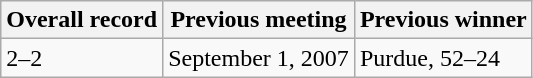<table class="wikitable">
<tr>
<th>Overall record</th>
<th>Previous meeting</th>
<th>Previous winner</th>
</tr>
<tr>
<td>2–2</td>
<td>September 1, 2007</td>
<td>Purdue, 52–24</td>
</tr>
</table>
